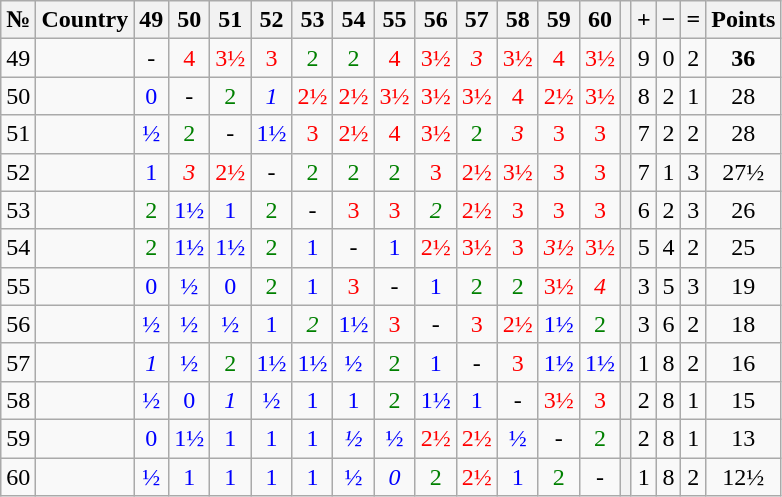<table class="wikitable" style="text-align:center">
<tr>
<th>№</th>
<th>Country</th>
<th>49</th>
<th>50</th>
<th>51</th>
<th>52</th>
<th>53</th>
<th>54</th>
<th>55</th>
<th>56</th>
<th>57</th>
<th>58</th>
<th>59</th>
<th>60</th>
<th></th>
<th>+</th>
<th>−</th>
<th>=</th>
<th>Points</th>
</tr>
<tr>
<td>49</td>
<td style="text-align: left"></td>
<td>-</td>
<td style="color:red;">4</td>
<td style="color:red;">3½</td>
<td style="color:red;">3</td>
<td style="color:green;">2</td>
<td style="color:green;">2</td>
<td style="color:red;">4</td>
<td style="color:red;">3½</td>
<td style="color:red;"><em>3</em></td>
<td style="color:red;">3½</td>
<td style="color:red;">4</td>
<td style="color:red;">3½</td>
<th></th>
<td>9</td>
<td>0</td>
<td>2</td>
<td><strong>36</strong></td>
</tr>
<tr>
<td>50</td>
<td style="text-align: left"></td>
<td style="color:blue;">0</td>
<td>-</td>
<td style="color:green;">2</td>
<td style="color:blue;"><em>1</em></td>
<td style="color:red;">2½</td>
<td style="color:red;">2½</td>
<td style="color:red;">3½</td>
<td style="color:red;">3½</td>
<td style="color:red;">3½</td>
<td style="color:red;">4</td>
<td style="color:red;">2½</td>
<td style="color:red;">3½</td>
<th></th>
<td>8</td>
<td>2</td>
<td>1</td>
<td>28</td>
</tr>
<tr>
<td>51</td>
<td style="text-align: left"></td>
<td style="color:blue;">½</td>
<td style="color:green;">2</td>
<td>-</td>
<td style="color:blue;">1½</td>
<td style="color:red;">3</td>
<td style="color:red;">2½</td>
<td style="color:red;">4</td>
<td style="color:red;">3½</td>
<td style="color:green;">2</td>
<td style="color:red;"><em>3</em></td>
<td style="color:red;">3</td>
<td style="color:red;">3</td>
<th></th>
<td>7</td>
<td>2</td>
<td>2</td>
<td>28</td>
</tr>
<tr>
<td>52</td>
<td style="text-align: left"></td>
<td style="color:blue;">1</td>
<td style="color:red;"><em>3</em></td>
<td style="color:red;">2½</td>
<td>-</td>
<td style="color:green;">2</td>
<td style="color:green;">2</td>
<td style="color:green;">2</td>
<td style="color:red;">3</td>
<td style="color:red;">2½</td>
<td style="color:red;">3½</td>
<td style="color:red;">3</td>
<td style="color:red;">3</td>
<th></th>
<td>7</td>
<td>1</td>
<td>3</td>
<td>27½</td>
</tr>
<tr>
<td>53</td>
<td style="text-align: left"></td>
<td style="color:green;">2</td>
<td style="color:blue;">1½</td>
<td style="color:blue;">1</td>
<td style="color:green;">2</td>
<td>-</td>
<td style="color:red;">3</td>
<td style="color:red;">3</td>
<td style="color:green;"><em>2</em></td>
<td style="color:red;">2½</td>
<td style="color:red;">3</td>
<td style="color:red;">3</td>
<td style="color:red;">3</td>
<th></th>
<td>6</td>
<td>2</td>
<td>3</td>
<td>26</td>
</tr>
<tr>
<td>54</td>
<td style="text-align: left"></td>
<td style="color:green;">2</td>
<td style="color:blue;">1½</td>
<td style="color:blue;">1½</td>
<td style="color:green;">2</td>
<td style="color:blue;">1</td>
<td>-</td>
<td style="color:blue;">1</td>
<td style="color:red;">2½</td>
<td style="color:red;">3½</td>
<td style="color:red;">3</td>
<td style="color:red;"><em>3½</em></td>
<td style="color:red;">3½</td>
<th></th>
<td>5</td>
<td>4</td>
<td>2</td>
<td>25</td>
</tr>
<tr>
<td>55</td>
<td style="text-align: left"></td>
<td style="color:blue;">0</td>
<td style="color:blue;">½</td>
<td style="color:blue;">0</td>
<td style="color:green;">2</td>
<td style="color:blue;">1</td>
<td style="color:red;">3</td>
<td>-</td>
<td style="color:blue;">1</td>
<td style="color:green;">2</td>
<td style="color:green;">2</td>
<td style="color:red;">3½</td>
<td style="color:red;"><em>4</em></td>
<th></th>
<td>3</td>
<td>5</td>
<td>3</td>
<td>19</td>
</tr>
<tr>
<td>56</td>
<td style="text-align: left"></td>
<td style="color:blue;">½</td>
<td style="color:blue;">½</td>
<td style="color:blue;">½</td>
<td style="color:blue;">1</td>
<td style="color:green;"><em>2</em></td>
<td style="color:blue;">1½</td>
<td style="color:red;">3</td>
<td>-</td>
<td style="color:red;">3</td>
<td style="color:red;">2½</td>
<td style="color:blue;">1½</td>
<td style="color:green;">2</td>
<th></th>
<td>3</td>
<td>6</td>
<td>2</td>
<td>18</td>
</tr>
<tr>
<td>57</td>
<td style="text-align: left"></td>
<td style="color:blue;"><em>1</em></td>
<td style="color:blue;">½</td>
<td style="color:green;">2</td>
<td style="color:blue;">1½</td>
<td style="color:blue;">1½</td>
<td style="color:blue;">½</td>
<td style="color:green;">2</td>
<td style="color:blue;">1</td>
<td>-</td>
<td style="color:red;">3</td>
<td style="color:blue;">1½</td>
<td style="color:blue;">1½</td>
<th></th>
<td>1</td>
<td>8</td>
<td>2</td>
<td>16</td>
</tr>
<tr>
<td>58</td>
<td style="text-align: left"></td>
<td style="color:blue;">½</td>
<td style="color:blue;">0</td>
<td style="color:blue;"><em>1</em></td>
<td style="color:blue;">½</td>
<td style="color:blue;">1</td>
<td style="color:blue;">1</td>
<td style="color:green;">2</td>
<td style="color:blue;">1½</td>
<td style="color:blue;">1</td>
<td>-</td>
<td style="color:red;">3½</td>
<td style="color:red;">3</td>
<th></th>
<td>2</td>
<td>8</td>
<td>1</td>
<td>15</td>
</tr>
<tr>
<td>59</td>
<td style="text-align: left"></td>
<td style="color:blue;">0</td>
<td style="color:blue;">1½</td>
<td style="color:blue;">1</td>
<td style="color:blue;">1</td>
<td style="color:blue;">1</td>
<td style="color:blue;"><em>½</em></td>
<td style="color:blue;">½</td>
<td style="color:red;">2½</td>
<td style="color:red;">2½</td>
<td style="color:blue;">½</td>
<td>-</td>
<td style="color:green;">2</td>
<th></th>
<td>2</td>
<td>8</td>
<td>1</td>
<td>13</td>
</tr>
<tr>
<td>60</td>
<td style="text-align: left"></td>
<td style="color:blue;">½</td>
<td style="color:blue;">1</td>
<td style="color:blue;">1</td>
<td style="color:blue;">1</td>
<td style="color:blue;">1</td>
<td style="color:blue;">½</td>
<td style="color:blue;"><em>0</em></td>
<td style="color:green;">2</td>
<td style="color:red;">2½</td>
<td style="color:blue;">1</td>
<td style="color:green;">2</td>
<td>-</td>
<th></th>
<td>1</td>
<td>8</td>
<td>2</td>
<td>12½</td>
</tr>
</table>
